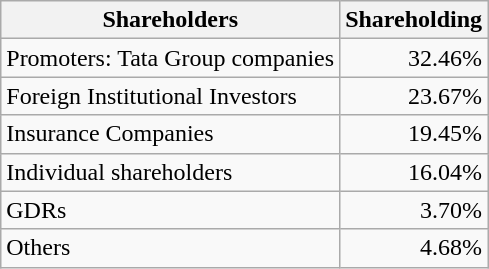<table class="wikitable sortable">
<tr>
<th>Shareholders</th>
<th data-sort-type="numeric">Shareholding</th>
</tr>
<tr>
<td>Promoters: Tata Group companies</td>
<td style="text-align:right;">32.46%</td>
</tr>
<tr>
<td>Foreign Institutional Investors</td>
<td style="text-align:right;">23.67%</td>
</tr>
<tr>
<td>Insurance Companies</td>
<td style="text-align:right;">19.45%</td>
</tr>
<tr>
<td>Individual shareholders</td>
<td style="text-align:right;">16.04%</td>
</tr>
<tr>
<td>GDRs</td>
<td style="text-align:right;">3.70%</td>
</tr>
<tr>
<td>Others</td>
<td style="text-align:right;">4.68%</td>
</tr>
</table>
